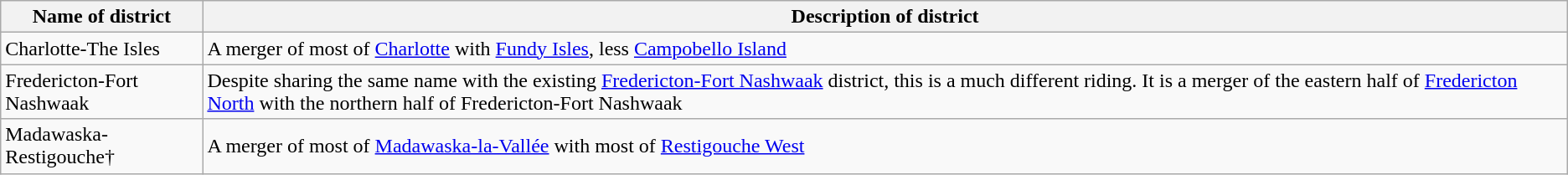<table class="wikitable">
<tr>
<th>Name of district</th>
<th>Description of district</th>
</tr>
<tr>
<td>Charlotte-The Isles</td>
<td>A merger of most of <a href='#'>Charlotte</a> with <a href='#'>Fundy Isles</a>, less <a href='#'>Campobello Island</a></td>
</tr>
<tr>
<td>Fredericton-Fort Nashwaak</td>
<td>Despite sharing the same name with the existing <a href='#'>Fredericton-Fort Nashwaak</a> district, this is a much different riding.  It is a merger of the eastern half of <a href='#'>Fredericton North</a> with the northern half of Fredericton-Fort Nashwaak</td>
</tr>
<tr>
<td>Madawaska-Restigouche†</td>
<td>A merger of most of <a href='#'>Madawaska-la-Vallée</a> with most of <a href='#'>Restigouche West</a></td>
</tr>
</table>
